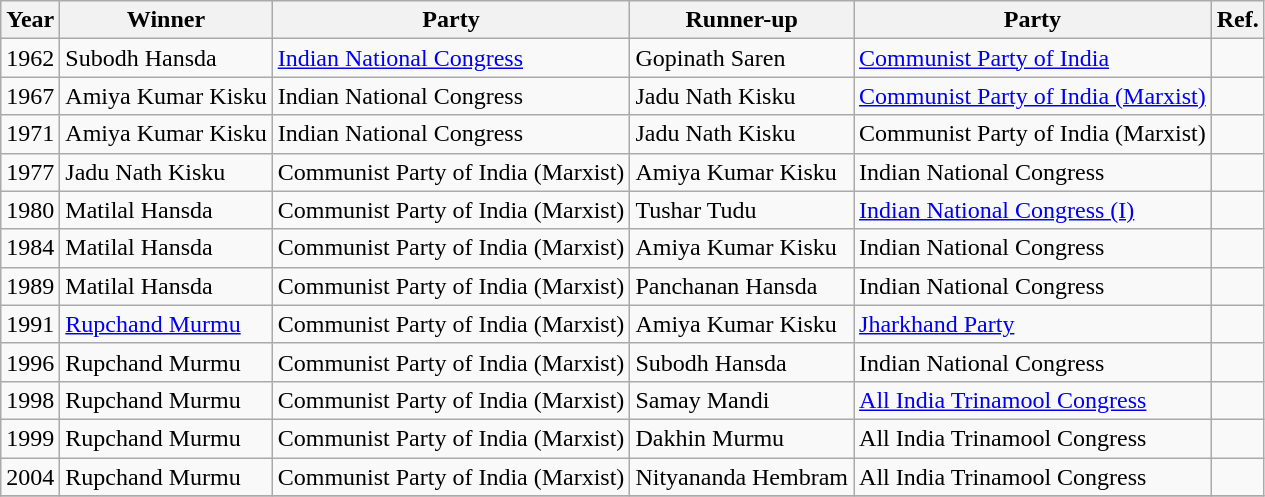<table class="wikitable sortable">
<tr>
<th>Year</th>
<th>Winner</th>
<th>Party</th>
<th>Runner-up</th>
<th>Party</th>
<th>Ref.</th>
</tr>
<tr>
<td>1962</td>
<td>Subodh Hansda</td>
<td><a href='#'>Indian National Congress</a></td>
<td>Gopinath Saren</td>
<td><a href='#'>Communist Party of India</a></td>
<td></td>
</tr>
<tr>
<td>1967</td>
<td>Amiya Kumar Kisku</td>
<td>Indian National Congress</td>
<td>Jadu Nath Kisku</td>
<td><a href='#'>Communist Party of India (Marxist)</a></td>
<td></td>
</tr>
<tr>
<td>1971</td>
<td>Amiya Kumar Kisku</td>
<td>Indian National Congress</td>
<td>Jadu Nath Kisku</td>
<td>Communist Party of India (Marxist)</td>
<td></td>
</tr>
<tr>
<td>1977</td>
<td>Jadu Nath Kisku</td>
<td>Communist Party of India (Marxist)</td>
<td>Amiya Kumar Kisku</td>
<td>Indian National Congress</td>
<td></td>
</tr>
<tr>
<td>1980</td>
<td>Matilal Hansda</td>
<td>Communist Party of India (Marxist)</td>
<td>Tushar Tudu</td>
<td><a href='#'>Indian National Congress (I)</a></td>
<td></td>
</tr>
<tr>
<td>1984</td>
<td>Matilal Hansda</td>
<td>Communist Party of India (Marxist)</td>
<td>Amiya Kumar Kisku</td>
<td>Indian National Congress</td>
<td></td>
</tr>
<tr>
<td>1989</td>
<td>Matilal Hansda</td>
<td>Communist Party of India (Marxist)</td>
<td>Panchanan Hansda</td>
<td>Indian National Congress</td>
<td></td>
</tr>
<tr>
<td>1991</td>
<td><a href='#'>Rupchand Murmu</a></td>
<td>Communist Party of India (Marxist)</td>
<td>Amiya Kumar Kisku</td>
<td><a href='#'>Jharkhand Party</a></td>
<td></td>
</tr>
<tr>
<td>1996</td>
<td>Rupchand Murmu</td>
<td>Communist Party of India (Marxist)</td>
<td>Subodh Hansda</td>
<td>Indian National Congress</td>
<td></td>
</tr>
<tr>
<td>1998</td>
<td>Rupchand Murmu</td>
<td>Communist Party of India (Marxist)</td>
<td>Samay Mandi</td>
<td><a href='#'>All India Trinamool Congress</a></td>
<td></td>
</tr>
<tr>
<td>1999</td>
<td>Rupchand Murmu</td>
<td>Communist Party of India (Marxist)</td>
<td>Dakhin Murmu</td>
<td>All India Trinamool Congress</td>
<td></td>
</tr>
<tr>
<td>2004</td>
<td>Rupchand Murmu</td>
<td>Communist Party of India (Marxist)</td>
<td>Nityananda Hembram</td>
<td>All India Trinamool Congress</td>
<td></td>
</tr>
<tr>
</tr>
</table>
